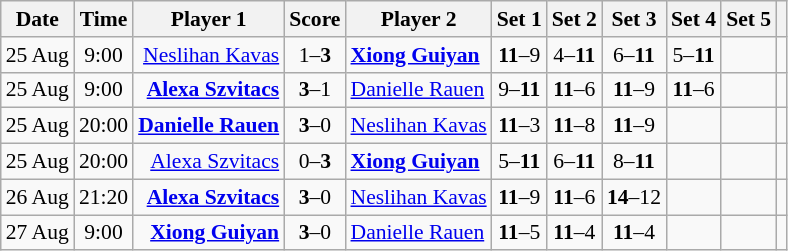<table class="wikitable" style="font-size:90%; text-align:center">
<tr>
<th>Date</th>
<th>Time</th>
<th>Player 1</th>
<th>Score</th>
<th>Player 2</th>
<th>Set 1</th>
<th>Set 2</th>
<th>Set 3</th>
<th>Set 4</th>
<th>Set 5</th>
<th></th>
</tr>
<tr>
<td>25 Aug</td>
<td>9:00</td>
<td align="right"><a href='#'>Neslihan Kavas</a> </td>
<td>1–<strong>3</strong></td>
<td align="left"><strong> <a href='#'>Xiong Guiyan</a></strong></td>
<td><strong>11</strong>–9</td>
<td>4–<strong>11</strong></td>
<td>6–<strong>11</strong></td>
<td>5–<strong>11</strong></td>
<td></td>
<td> </td>
</tr>
<tr>
<td>25 Aug</td>
<td>9:00</td>
<td align="right"><strong><a href='#'>Alexa Szvitacs</a> </strong></td>
<td><strong>3</strong>–1</td>
<td align="left"> <a href='#'>Danielle Rauen</a></td>
<td>9–<strong>11</strong></td>
<td><strong>11</strong>–6</td>
<td><strong>11</strong>–9</td>
<td><strong>11</strong>–6</td>
<td></td>
<td> </td>
</tr>
<tr>
<td>25 Aug</td>
<td>20:00</td>
<td align="right"><strong><a href='#'>Danielle Rauen</a> </strong></td>
<td><strong>3</strong>–0</td>
<td align="left"> <a href='#'>Neslihan Kavas</a></td>
<td><strong>11</strong>–3</td>
<td><strong>11</strong>–8</td>
<td><strong>11</strong>–9</td>
<td></td>
<td></td>
<td> </td>
</tr>
<tr>
<td>25 Aug</td>
<td>20:00</td>
<td align="right"><a href='#'>Alexa Szvitacs</a> </td>
<td>0–<strong>3</strong></td>
<td align="left"><strong> <a href='#'>Xiong Guiyan</a></strong></td>
<td>5–<strong>11</strong></td>
<td>6–<strong>11</strong></td>
<td>8–<strong>11</strong></td>
<td></td>
<td></td>
<td> </td>
</tr>
<tr>
<td>26 Aug</td>
<td>21:20</td>
<td align="right"><strong><a href='#'>Alexa Szvitacs</a> </strong></td>
<td><strong>3</strong>–0</td>
<td align="left"> <a href='#'>Neslihan Kavas</a></td>
<td><strong>11</strong>–9</td>
<td><strong>11</strong>–6</td>
<td><strong>14</strong>–12</td>
<td></td>
<td></td>
<td> </td>
</tr>
<tr>
<td>27 Aug</td>
<td>9:00</td>
<td align="right"><strong><a href='#'>Xiong Guiyan</a> </strong></td>
<td><strong>3</strong>–0</td>
<td align="left"> <a href='#'>Danielle Rauen</a></td>
<td><strong>11</strong>–5</td>
<td><strong>11</strong>–4</td>
<td><strong>11</strong>–4</td>
<td></td>
<td></td>
<td> </td>
</tr>
</table>
